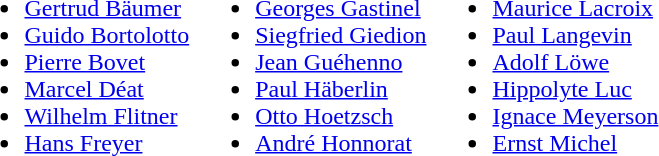<table border="0">
<tr>
<td><br><ul><li> <a href='#'>Gertrud Bäumer</a></li><li> <a href='#'>Guido Bortolotto</a></li><li> <a href='#'>Pierre Bovet</a></li><li> <a href='#'>Marcel Déat</a></li><li> <a href='#'>Wilhelm Flitner</a></li><li> <a href='#'>Hans Freyer</a></li></ul></td>
<td><br><ul><li> <a href='#'>Georges Gastinel</a></li><li> <a href='#'>Siegfried Giedion</a></li><li> <a href='#'>Jean Guéhenno</a></li><li> <a href='#'>Paul Häberlin</a></li><li> <a href='#'>Otto Hoetzsch</a></li><li> <a href='#'>André Honnorat</a></li></ul></td>
<td><br><ul><li> <a href='#'>Maurice Lacroix</a></li><li> <a href='#'>Paul Langevin</a></li><li> <a href='#'>Adolf Löwe</a></li><li> <a href='#'>Hippolyte Luc</a></li><li> <a href='#'>Ignace Meyerson</a></li><li> <a href='#'>Ernst Michel</a></li></ul></td>
</tr>
</table>
